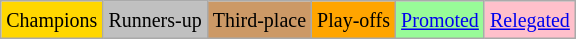<table class="wikitable">
<tr>
<td bgcolor=Gold><small>Champions</small></td>
<td style="background:Silver;"><small>Runners-up</small></td>
<td style="background:#c96;"><small>Third-place</small></td>
<td style="background:Orange;"><small>Play-offs</small></td>
<td style="background:PaleGreen;"><small><a href='#'>Promoted</a></small></td>
<td bgcolor=Pink><small><a href='#'>Relegated</a></small></td>
</tr>
</table>
